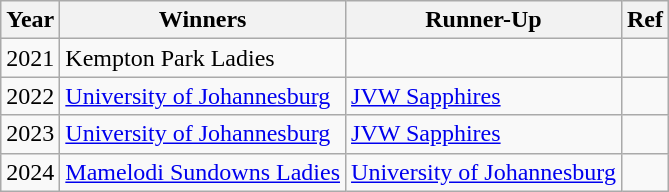<table class="wikitable">
<tr>
<th>Year</th>
<th>Winners</th>
<th>Runner-Up</th>
<th>Ref</th>
</tr>
<tr>
<td>2021</td>
<td>Kempton Park Ladies</td>
<td></td>
<td></td>
</tr>
<tr>
<td>2022</td>
<td><a href='#'>University of Johannesburg</a></td>
<td><a href='#'>JVW Sapphires</a></td>
<td></td>
</tr>
<tr>
<td>2023</td>
<td><a href='#'>University of Johannesburg</a></td>
<td><a href='#'>JVW Sapphires</a></td>
<td></td>
</tr>
<tr>
<td>2024</td>
<td><a href='#'>Mamelodi Sundowns Ladies</a></td>
<td><a href='#'>University of Johannesburg</a></td>
<td></td>
</tr>
</table>
